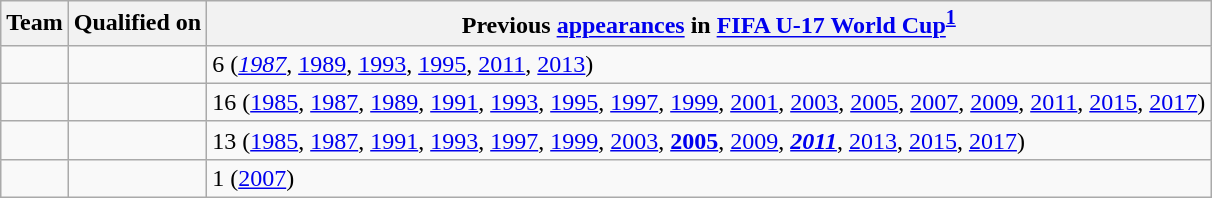<table class="wikitable sortable">
<tr>
<th>Team</th>
<th>Qualified on</th>
<th data-sort-type="number">Previous <a href='#'>appearances</a> in <a href='#'>FIFA U-17 World Cup</a><sup><strong><a href='#'>1</a></strong></sup></th>
</tr>
<tr>
<td></td>
<td></td>
<td>6 (<em><a href='#'>1987</a></em>, <a href='#'>1989</a>, <a href='#'>1993</a>, <a href='#'>1995</a>, <a href='#'>2011</a>, <a href='#'>2013</a>)</td>
</tr>
<tr>
<td></td>
<td></td>
<td>16 (<a href='#'>1985</a>, <a href='#'>1987</a>, <a href='#'>1989</a>, <a href='#'>1991</a>, <a href='#'>1993</a>, <a href='#'>1995</a>, <a href='#'>1997</a>, <a href='#'>1999</a>, <a href='#'>2001</a>, <a href='#'>2003</a>, <a href='#'>2005</a>, <a href='#'>2007</a>, <a href='#'>2009</a>, <a href='#'>2011</a>, <a href='#'>2015</a>, <a href='#'>2017</a>)</td>
</tr>
<tr>
<td></td>
<td></td>
<td>13 (<a href='#'>1985</a>, <a href='#'>1987</a>, <a href='#'>1991</a>, <a href='#'>1993</a>, <a href='#'>1997</a>, <a href='#'>1999</a>, <a href='#'>2003</a>, <strong><a href='#'>2005</a></strong>, <a href='#'>2009</a>, <strong><em><a href='#'>2011</a></em></strong>, <a href='#'>2013</a>, <a href='#'>2015</a>, <a href='#'>2017</a>)</td>
</tr>
<tr>
<td></td>
<td></td>
<td>1 (<a href='#'>2007</a>)</td>
</tr>
</table>
